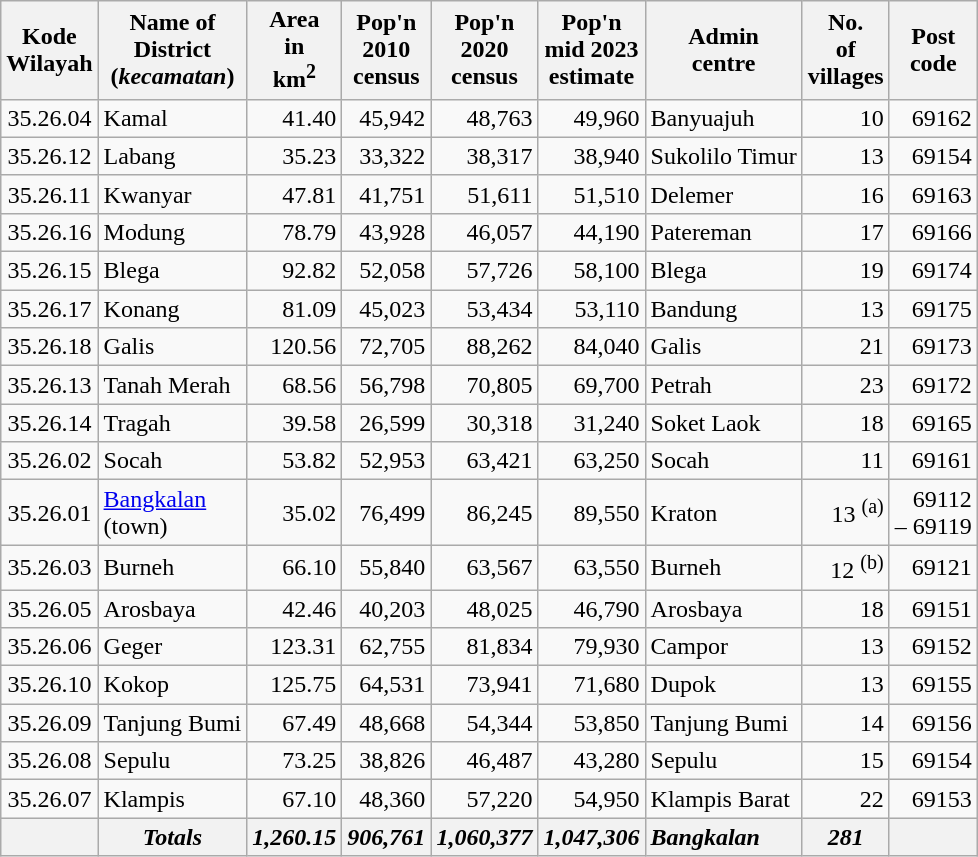<table class="wikitable sortable" style="text-align:right">
<tr>
<th>Kode <br>Wilayah</th>
<th>Name of<br>District<br>(<em>kecamatan</em>)</th>
<th>Area<br>in<br>km<sup>2</sup></th>
<th>Pop'n<br>2010<br>census</th>
<th>Pop'n<br>2020<br>census</th>
<th>Pop'n<br>mid 2023<br>estimate</th>
<th>Admin<br>centre</th>
<th>No.<br>of<br>villages</th>
<th>Post<br>code</th>
</tr>
<tr>
<td align="center">35.26.04</td>
<td style="text-align:left">Kamal</td>
<td>41.40</td>
<td>45,942</td>
<td>48,763</td>
<td>49,960</td>
<td style="text-align:left">Banyuajuh</td>
<td>10</td>
<td>69162</td>
</tr>
<tr>
<td align="center">35.26.12</td>
<td style="text-align:left">Labang</td>
<td>35.23</td>
<td>33,322</td>
<td>38,317</td>
<td>38,940</td>
<td style="text-align:left">Sukolilo Timur</td>
<td>13</td>
<td>69154</td>
</tr>
<tr>
<td align="center">35.26.11</td>
<td style="text-align:left">Kwanyar</td>
<td>47.81</td>
<td>41,751</td>
<td>51,611</td>
<td>51,510</td>
<td style="text-align:left">Delemer</td>
<td>16</td>
<td>69163</td>
</tr>
<tr>
<td align="center">35.26.16</td>
<td style="text-align:left">Modung</td>
<td>78.79</td>
<td>43,928</td>
<td>46,057</td>
<td>44,190</td>
<td style="text-align:left">Patereman</td>
<td>17</td>
<td>69166</td>
</tr>
<tr>
<td align="center">35.26.15</td>
<td style="text-align:left">Blega</td>
<td>92.82</td>
<td>52,058</td>
<td>57,726</td>
<td>58,100</td>
<td style="text-align:left">Blega</td>
<td>19</td>
<td>69174</td>
</tr>
<tr>
<td align="center">35.26.17</td>
<td style="text-align:left">Konang</td>
<td>81.09</td>
<td>45,023</td>
<td>53,434</td>
<td>53,110</td>
<td style="text-align:left">Bandung</td>
<td>13</td>
<td>69175</td>
</tr>
<tr>
<td align="center">35.26.18</td>
<td style="text-align:left">Galis</td>
<td>120.56</td>
<td>72,705</td>
<td>88,262</td>
<td>84,040</td>
<td style="text-align:left">Galis</td>
<td>21</td>
<td>69173</td>
</tr>
<tr>
<td align="center">35.26.13</td>
<td style="text-align:left">Tanah Merah</td>
<td>68.56</td>
<td>56,798</td>
<td>70,805</td>
<td>69,700</td>
<td style="text-align:left">Petrah</td>
<td>23</td>
<td>69172</td>
</tr>
<tr>
<td align="center">35.26.14</td>
<td style="text-align:left">Tragah</td>
<td>39.58</td>
<td>26,599</td>
<td>30,318</td>
<td>31,240</td>
<td style="text-align:left">Soket Laok</td>
<td>18</td>
<td>69165</td>
</tr>
<tr>
<td align="center">35.26.02</td>
<td style="text-align:left">Socah</td>
<td>53.82</td>
<td>52,953</td>
<td>63,421</td>
<td>63,250</td>
<td style="text-align:left">Socah</td>
<td>11</td>
<td>69161</td>
</tr>
<tr>
<td align="center">35.26.01</td>
<td style="text-align:left"><a href='#'>Bangkalan</a> <br>(town)</td>
<td>35.02</td>
<td>76,499</td>
<td>86,245</td>
<td>89,550</td>
<td style="text-align:left">Kraton</td>
<td>13 <sup>(a)</sup></td>
<td>69112<br>– 69119</td>
</tr>
<tr>
<td align="center">35.26.03</td>
<td style="text-align:left">Burneh</td>
<td>66.10</td>
<td>55,840</td>
<td>63,567</td>
<td>63,550</td>
<td style="text-align:left">Burneh</td>
<td>12 <sup>(b)</sup></td>
<td>69121</td>
</tr>
<tr>
<td align="center">35.26.05</td>
<td style="text-align:left">Arosbaya</td>
<td>42.46</td>
<td>40,203</td>
<td>48,025</td>
<td>46,790</td>
<td style="text-align:left">Arosbaya</td>
<td>18</td>
<td>69151</td>
</tr>
<tr>
<td align="center">35.26.06</td>
<td style="text-align:left">Geger</td>
<td>123.31</td>
<td>62,755</td>
<td>81,834</td>
<td>79,930</td>
<td style="text-align:left">Campor</td>
<td>13</td>
<td>69152</td>
</tr>
<tr>
<td align="center">35.26.10</td>
<td style="text-align:left">Kokop</td>
<td>125.75</td>
<td>64,531</td>
<td>73,941</td>
<td>71,680</td>
<td style="text-align:left">Dupok</td>
<td>13</td>
<td>69155</td>
</tr>
<tr>
<td align="center">35.26.09</td>
<td style="text-align:left">Tanjung Bumi</td>
<td>67.49</td>
<td>48,668</td>
<td>54,344</td>
<td>53,850</td>
<td style="text-align:left">Tanjung Bumi</td>
<td>14</td>
<td>69156</td>
</tr>
<tr>
<td align="center">35.26.08</td>
<td style="text-align:left">Sepulu</td>
<td>73.25</td>
<td>38,826</td>
<td>46,487</td>
<td>43,280</td>
<td style="text-align:left">Sepulu</td>
<td>15</td>
<td>69154</td>
</tr>
<tr>
<td align="center">35.26.07</td>
<td style="text-align:left">Klampis</td>
<td>67.10</td>
<td>48,360</td>
<td>57,220</td>
<td>54,950</td>
<td style="text-align:left">Klampis Barat</td>
<td>22</td>
<td>69153</td>
</tr>
<tr>
<th></th>
<th><strong><em>Totals</em></strong></th>
<th><em>1,260.15</em></th>
<th><em>906,761</em></th>
<th><em>1,060,377</em></th>
<th><em>1,047,306</em></th>
<th style="text-align:left"><em>Bangkalan</em></th>
<th><em>281</em></th>
<th></th>
</tr>
</table>
